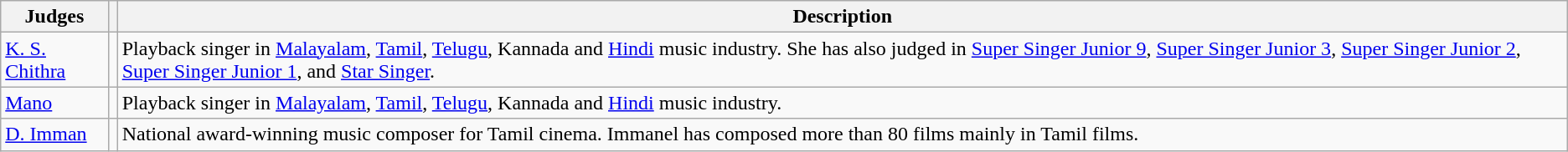<table class="wikitable">
<tr>
<th>Judges</th>
<th></th>
<th>Description</th>
</tr>
<tr>
<td><a href='#'>K. S. Chithra</a></td>
<td></td>
<td>Playback singer in <a href='#'>Malayalam</a>, <a href='#'>Tamil</a>, <a href='#'>Telugu</a>, Kannada and <a href='#'>Hindi</a> music industry. She has also judged in <a href='#'>Super Singer Junior 9</a>, <a href='#'>Super Singer Junior 3</a>, <a href='#'>Super Singer Junior 2</a>, <a href='#'>Super Singer Junior 1</a>, and <a href='#'>Star Singer</a>.</td>
</tr>
<tr>
<td><a href='#'>Mano</a></td>
<td></td>
<td>Playback singer in <a href='#'>Malayalam</a>, <a href='#'>Tamil</a>, <a href='#'>Telugu</a>, Kannada and <a href='#'>Hindi</a> music industry.</td>
</tr>
<tr>
<td><a href='#'>D. Imman</a></td>
<td></td>
<td>National award-winning music composer for Tamil cinema. Immanel has composed more than 80 films mainly in Tamil films.</td>
</tr>
</table>
